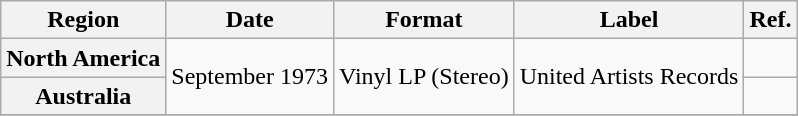<table class="wikitable plainrowheaders">
<tr>
<th scope="col">Region</th>
<th scope="col">Date</th>
<th scope="col">Format</th>
<th scope="col">Label</th>
<th scope="col">Ref.</th>
</tr>
<tr>
<th scope="row">North America</th>
<td rowspan="2">September 1973</td>
<td rowspan="2">Vinyl LP (Stereo)</td>
<td rowspan="2">United Artists Records</td>
<td></td>
</tr>
<tr>
<th scope="row">Australia</th>
<td></td>
</tr>
<tr>
</tr>
</table>
